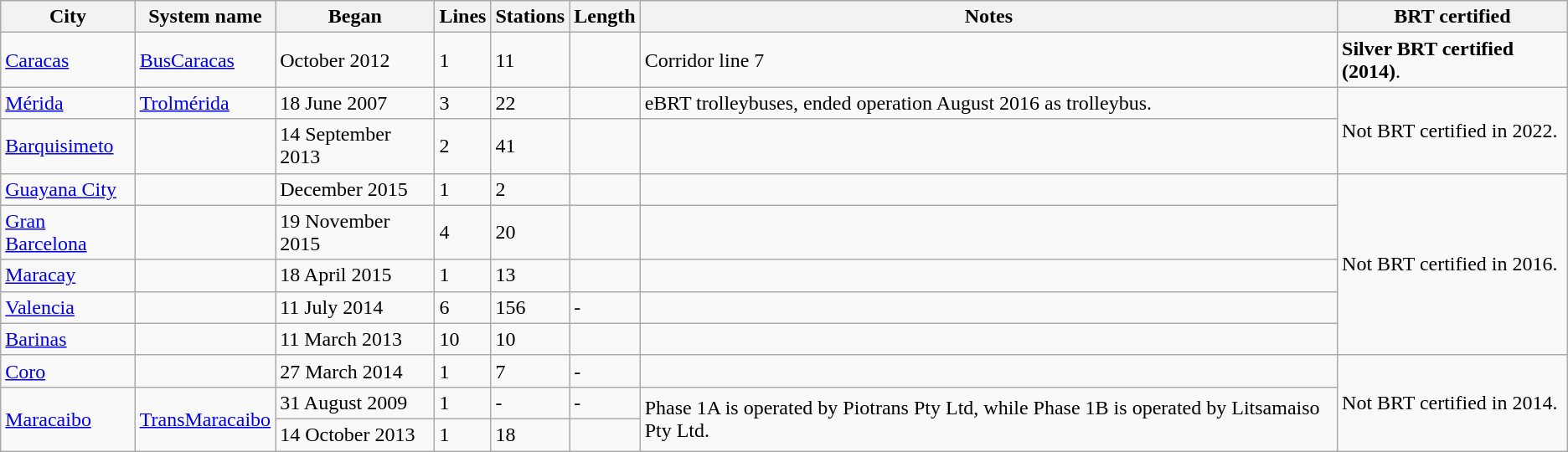<table class="wikitable">
<tr>
<th>City</th>
<th>System name</th>
<th>Began</th>
<th>Lines</th>
<th>Stations</th>
<th>Length</th>
<th>Notes</th>
<th>BRT certified</th>
</tr>
<tr>
<td><a href='#'>Caracas</a></td>
<td><a href='#'>BusCaracas</a></td>
<td>October 2012</td>
<td>1</td>
<td>11</td>
<td></td>
<td>Corridor line 7</td>
<td><strong>Silver BRT certified (2014)</strong>.</td>
</tr>
<tr>
<td><a href='#'>Mérida</a></td>
<td><a href='#'>Trolmérida</a></td>
<td>18 June 2007</td>
<td>3</td>
<td>22</td>
<td></td>
<td>eBRT trolleybuses, ended operation August 2016 as trolleybus.</td>
<td rowspan=2>Not BRT certified in 2022.</td>
</tr>
<tr>
<td><a href='#'>Barquisimeto</a></td>
<td></td>
<td>14 September 2013</td>
<td>2</td>
<td>41</td>
<td></td>
<td></td>
</tr>
<tr>
<td><a href='#'>Guayana City</a></td>
<td></td>
<td>December 2015</td>
<td>1</td>
<td>2</td>
<td></td>
<td></td>
<td rowspan="5">Not BRT certified in 2016.</td>
</tr>
<tr>
<td><a href='#'>Gran Barcelona</a></td>
<td></td>
<td>19 November 2015</td>
<td>4</td>
<td>20</td>
<td></td>
<td></td>
</tr>
<tr>
<td><a href='#'>Maracay</a></td>
<td></td>
<td>18 April 2015</td>
<td>1</td>
<td>13</td>
<td></td>
<td></td>
</tr>
<tr>
<td><a href='#'>Valencia</a></td>
<td></td>
<td>11 July 2014</td>
<td>6</td>
<td>156</td>
<td>-</td>
<td></td>
</tr>
<tr>
<td><a href='#'>Barinas</a></td>
<td></td>
<td>11 March 2013</td>
<td>10</td>
<td>10</td>
<td></td>
<td></td>
</tr>
<tr>
<td><a href='#'>Coro</a></td>
<td></td>
<td>27 March 2014</td>
<td>1</td>
<td>7</td>
<td>-</td>
<td></td>
<td rowspan=3>Not BRT certified in 2014.</td>
</tr>
<tr>
<td rowspan="2"><a href='#'>Maracaibo</a></td>
<td rowspan="2"><a href='#'>TransMaracaibo</a></td>
<td>31 August 2009</td>
<td>1</td>
<td>-</td>
<td>-</td>
<td rowspan="2">Phase 1A is operated by Piotrans Pty Ltd, while Phase 1B is operated by Litsamaiso Pty Ltd.</td>
</tr>
<tr>
<td>14 October 2013</td>
<td>1</td>
<td>18</td>
<td></td>
</tr>
</table>
